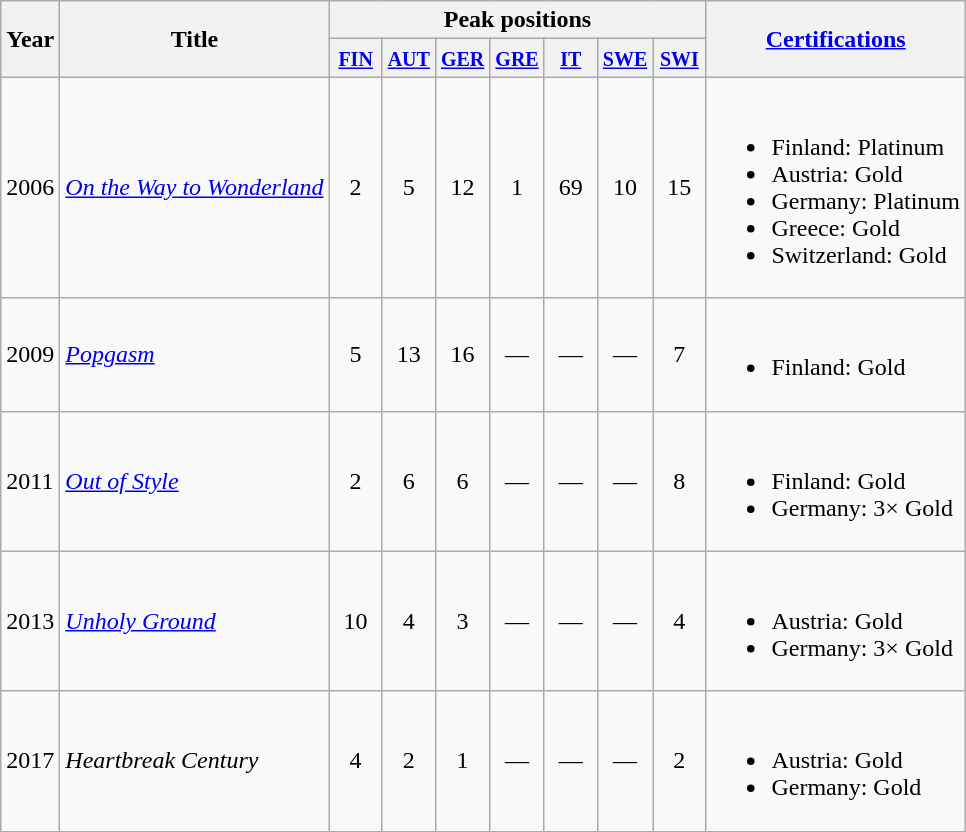<table class="wikitable">
<tr>
<th rowspan="2">Year</th>
<th rowspan="2">Title</th>
<th colspan="7">Peak positions</th>
<th rowspan="2"><a href='#'>Certifications</a></th>
</tr>
<tr>
<th width="28"><small><a href='#'>FIN</a></small><br></th>
<th width="28"><small><a href='#'>AUT</a></small><br></th>
<th width="28"><small><a href='#'>GER</a></small><br></th>
<th width="28"><small><a href='#'>GRE</a></small></th>
<th width="28"><small><a href='#'>IT</a></small><br></th>
<th width="28"><small><a href='#'>SWE</a></small><br></th>
<th width="28"><small><a href='#'>SWI</a></small><br></th>
</tr>
<tr>
<td>2006</td>
<td><em><a href='#'>On the Way to Wonderland</a></em></td>
<td align="center">2</td>
<td align="center">5</td>
<td align="center">12</td>
<td align="center">1</td>
<td align="center">69</td>
<td align="center">10</td>
<td align="center">15</td>
<td><br><ul><li>Finland: Platinum</li><li>Austria: Gold</li><li>Germany: Platinum</li><li>Greece: Gold</li><li>Switzerland: Gold</li></ul></td>
</tr>
<tr>
<td>2009</td>
<td><em><a href='#'>Popgasm</a></em></td>
<td align="center">5</td>
<td align="center">13</td>
<td align="center">16</td>
<td align="center">—</td>
<td align="center">—</td>
<td align="center">—</td>
<td align="center">7</td>
<td><br><ul><li>Finland: Gold</li></ul></td>
</tr>
<tr>
<td>2011</td>
<td><em><a href='#'>Out of Style</a></em></td>
<td align="center">2</td>
<td align="center">6</td>
<td align="center">6</td>
<td align="center">—</td>
<td align="center">—</td>
<td align="center">—</td>
<td align="center">8</td>
<td><br><ul><li>Finland: Gold</li><li>Germany: 3× Gold</li></ul></td>
</tr>
<tr>
<td>2013</td>
<td><em><a href='#'>Unholy Ground</a></em></td>
<td align="center">10</td>
<td align="center">4</td>
<td align="center">3</td>
<td align="center">—</td>
<td align="center">—</td>
<td align="center">—</td>
<td align="center">4</td>
<td><br><ul><li>Austria: Gold</li><li>Germany: 3× Gold</li></ul></td>
</tr>
<tr>
<td>2017</td>
<td><em>Heartbreak Century</em></td>
<td align="center">4<br></td>
<td align="center">2</td>
<td align="center">1</td>
<td align="center">—</td>
<td align="center">—</td>
<td align="center">—</td>
<td align="center">2</td>
<td><br><ul><li>Austria: Gold</li><li>Germany: Gold</li></ul></td>
</tr>
</table>
